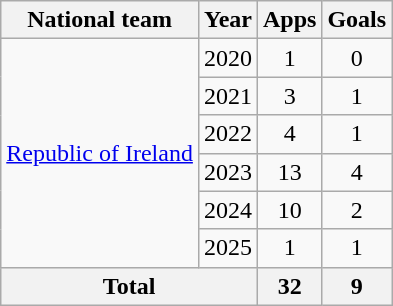<table class="sortable wikitable" style="text-align:center">
<tr>
<th scope="col">National team</th>
<th scope="col">Year</th>
<th !scope="col">Apps</th>
<th !scope="col">Goals</th>
</tr>
<tr>
<td rowspan="6"><a href='#'>Republic of Ireland</a></td>
<td scope="row">2020</td>
<td>1</td>
<td>0</td>
</tr>
<tr>
<td scope="row">2021</td>
<td>3</td>
<td>1</td>
</tr>
<tr>
<td scope="row">2022</td>
<td>4</td>
<td>1</td>
</tr>
<tr>
<td scope="row">2023</td>
<td>13</td>
<td>4</td>
</tr>
<tr>
<td>2024</td>
<td>10</td>
<td>2</td>
</tr>
<tr>
<td>2025</td>
<td>1</td>
<td>1</td>
</tr>
<tr>
<th colspan="2">Total</th>
<th>32</th>
<th>9</th>
</tr>
</table>
